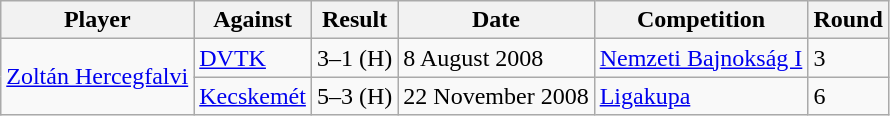<table class="wikitable sortable">
<tr>
<th>Player</th>
<th>Against</th>
<th style="text-align:center">Result</th>
<th>Date</th>
<th style="text-align:center">Competition</th>
<th>Round</th>
</tr>
<tr>
<td rowspan="2"> <a href='#'>Zoltán Hercegfalvi</a></td>
<td><a href='#'>DVTK</a></td>
<td>3–1 (H)</td>
<td>8 August 2008</td>
<td><a href='#'>Nemzeti Bajnokság I</a></td>
<td>3</td>
</tr>
<tr>
<td><a href='#'>Kecskemét</a></td>
<td>5–3 (H)</td>
<td>22 November 2008</td>
<td><a href='#'>Ligakupa</a></td>
<td>6</td>
</tr>
</table>
